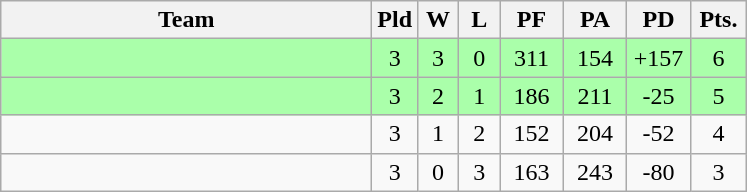<table class=wikitable style="text-align:center">
<tr>
<th width=240>Team</th>
<th width=20>Pld</th>
<th width=20>W</th>
<th width=20>L</th>
<th width=35>PF</th>
<th width=35>PA</th>
<th width=35>PD</th>
<th width=30>Pts.</th>
</tr>
<tr bgcolor=#aaffaa>
<td align=left><strong></strong></td>
<td>3</td>
<td>3</td>
<td>0</td>
<td>311</td>
<td>154</td>
<td>+157</td>
<td>6</td>
</tr>
<tr bgcolor=#aaffaa>
<td align=left></td>
<td>3</td>
<td>2</td>
<td>1</td>
<td>186</td>
<td>211</td>
<td>-25</td>
<td>5</td>
</tr>
<tr>
<td align=left></td>
<td>3</td>
<td>1</td>
<td>2</td>
<td>152</td>
<td>204</td>
<td>-52</td>
<td>4</td>
</tr>
<tr>
<td align=left></td>
<td>3</td>
<td>0</td>
<td>3</td>
<td>163</td>
<td>243</td>
<td>-80</td>
<td>3</td>
</tr>
</table>
